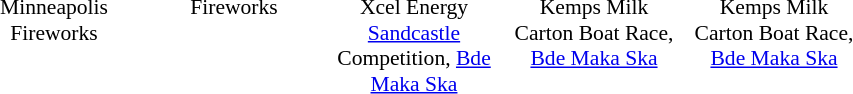<table style="font-size:90%; text-align:center;" cellspacing="8">
<tr style="vertical-align:top">
<td></td>
<td></td>
<td></td>
<td></td>
<td></td>
</tr>
<tr style="vertical-align:top">
<td style="width:110px">Minneapolis Fireworks</td>
<td style="width:110px">Fireworks</td>
<td style="width:110px">Xcel Energy <a href='#'>Sandcastle</a> Competition, <a href='#'>Bde Maka Ska</a></td>
<td style="width:110px">Kemps Milk Carton Boat Race, <a href='#'>Bde Maka Ska</a></td>
<td style="width:110px">Kemps Milk Carton Boat Race, <a href='#'>Bde Maka Ska</a></td>
</tr>
</table>
